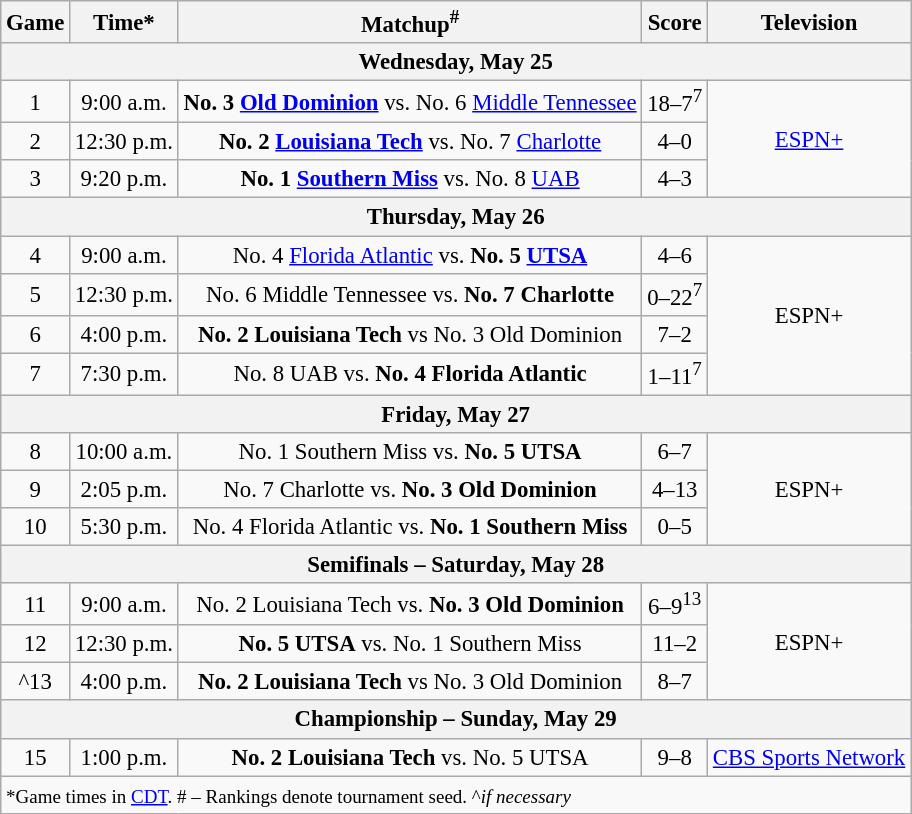<table class="wikitable" style="font-size: 95%">
<tr align="center">
<th>Game</th>
<th>Time*</th>
<th>Matchup<sup>#</sup></th>
<th>Score</th>
<th>Television</th>
</tr>
<tr>
<th colspan=6>Wednesday, May 25</th>
</tr>
<tr>
<td style="text-align:center;">1</td>
<td style="text-align:center;">9:00 a.m.</td>
<td style="text-align:center;"><strong>No. 3 <a href='#'>Old Dominion</a></strong> vs. No. 6 <a href='#'>Middle Tennessee</a></td>
<td style="text-align:center;">18–7<sup>7</sup></td>
<td rowspan=3 style="text-align:center;"><a href='#'>ESPN+</a></td>
</tr>
<tr>
<td style="text-align:center;">2</td>
<td style="text-align:center;">12:30 p.m.</td>
<td style="text-align:center;"><strong>No. 2 <a href='#'>Louisiana Tech</a></strong> vs. No. 7 <a href='#'>Charlotte</a></td>
<td style="text-align:center;">4–0</td>
</tr>
<tr>
<td style="text-align:center;">3</td>
<td style="text-align:center;">9:20 p.m.</td>
<td style="text-align:center;"><strong>No. 1 <a href='#'>Southern Miss</a></strong> vs. No. 8 <a href='#'>UAB</a></td>
<td style="text-align:center;">4–3</td>
</tr>
<tr>
<th colspan=6>Thursday, May 26</th>
</tr>
<tr>
<td style="text-align:center;">4</td>
<td style="text-align:center;">9:00 a.m.</td>
<td style="text-align:center;">No. 4 <a href='#'>Florida Atlantic</a> vs. <strong>No. 5 <a href='#'>UTSA</a></strong></td>
<td style="text-align:center;">4–6</td>
<td rowspan=4 style="text-align:center;">ESPN+</td>
</tr>
<tr>
<td style="text-align:center;">5</td>
<td style="text-align:center;">12:30 p.m.</td>
<td style="text-align:center;">No. 6 Middle Tennessee vs. <strong>No. 7 Charlotte</strong></td>
<td style="text-align:center;">0–22<sup>7</sup></td>
</tr>
<tr>
<td style="text-align:center;">6</td>
<td style="text-align:center;">4:00 p.m.</td>
<td style="text-align:center;"><strong>No. 2 Louisiana Tech</strong> vs No. 3 Old Dominion</td>
<td style="text-align:center;">7–2</td>
</tr>
<tr>
<td style="text-align:center;">7</td>
<td style="text-align:center;">7:30 p.m.</td>
<td style="text-align:center;">No. 8 UAB vs. <strong>No. 4 Florida Atlantic</strong></td>
<td style="text-align:center;">1–11<sup>7</sup></td>
</tr>
<tr>
<th colspan=6>Friday, May 27</th>
</tr>
<tr>
<td style="text-align:center;">8</td>
<td style="text-align:center;">10:00 a.m.</td>
<td style="text-align:center;">No. 1 Southern Miss vs. <strong>No. 5 UTSA</strong></td>
<td style="text-align:center;">6–7</td>
<td rowspan=3 style="text-align:center;">ESPN+</td>
</tr>
<tr>
<td style="text-align:center;">9</td>
<td style="text-align:center;">2:05 p.m.</td>
<td style="text-align:center;">No. 7 Charlotte vs. <strong>No. 3 Old Dominion</strong></td>
<td style="text-align:center;">4–13</td>
</tr>
<tr>
<td style="text-align:center;">10</td>
<td style="text-align:center;">5:30 p.m.</td>
<td style="text-align:center;">No. 4 Florida Atlantic vs. <strong>No. 1 Southern Miss</strong></td>
<td style="text-align:center;">0–5</td>
</tr>
<tr>
<th colspan=6>Semifinals – Saturday, May 28</th>
</tr>
<tr>
<td style="text-align:center;">11</td>
<td style="text-align:center;">9:00 a.m.</td>
<td style="text-align:center;">No. 2 Louisiana Tech vs. <strong>No. 3 Old Dominion</strong></td>
<td style="text-align:center;">6–9<sup>13</sup></td>
<td rowspan=3 style="text-align:center;">ESPN+</td>
</tr>
<tr>
<td style="text-align:center;">12</td>
<td style="text-align:center;">12:30 p.m.</td>
<td style="text-align:center;"><strong>No. 5 UTSA</strong> vs. No. 1 Southern Miss</td>
<td style="text-align:center;">11–2</td>
</tr>
<tr>
<td style="text-align:center;">^13</td>
<td style="text-align:center;">4:00 p.m.</td>
<td style="text-align:center;"><strong>No. 2 Louisiana Tech</strong> vs No. 3 Old Dominion</td>
<td style="text-align:center;">8–7</td>
</tr>
<tr>
<th colspan=6>Championship – Sunday, May 29</th>
</tr>
<tr>
<td style="text-align:center;">15</td>
<td style="text-align:center;">1:00 p.m.</td>
<td style="text-align:center;"><strong>No. 2 Louisiana Tech</strong> vs. No. 5 UTSA</td>
<td style="text-align:center;">9–8</td>
<td style="text-align:center;"><a href='#'>CBS Sports Network</a></td>
</tr>
<tr>
<td colspan=6><small>*Game times in <a href='#'>CDT</a>. # – Rankings denote tournament seed. ^<em>if necessary</em></small></td>
</tr>
</table>
